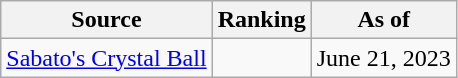<table class="wikitable" style=text-align:center>
<tr>
<th>Source</th>
<th>Ranking</th>
<th>As of</th>
</tr>
<tr>
<td align=left><a href='#'>Sabato's Crystal Ball</a></td>
<td></td>
<td>June 21, 2023</td>
</tr>
</table>
